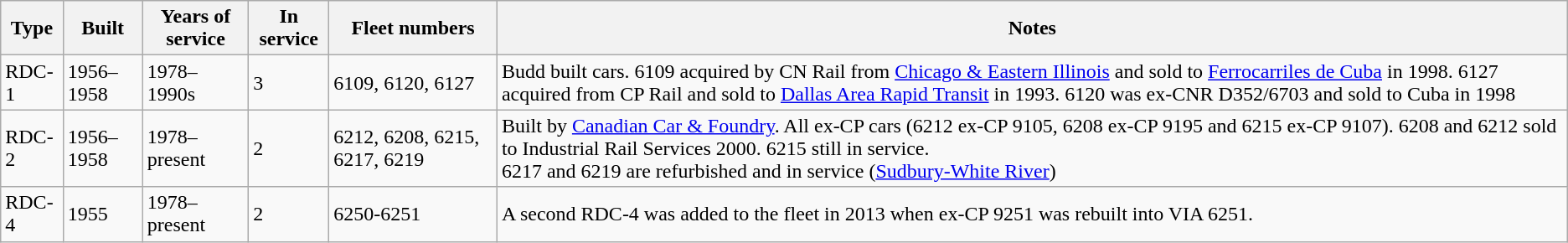<table class="wikitable">
<tr>
<th>Type</th>
<th>Built</th>
<th>Years of service</th>
<th>In service</th>
<th>Fleet numbers</th>
<th>Notes</th>
</tr>
<tr>
<td>RDC-1</td>
<td>1956–1958</td>
<td>1978–1990s</td>
<td>3</td>
<td>6109, 6120, 6127</td>
<td>Budd built cars. 6109 acquired by CN Rail from <a href='#'>Chicago & Eastern Illinois</a> and sold to <a href='#'>Ferrocarriles de Cuba</a> in 1998. 6127 acquired from CP Rail and sold to <a href='#'>Dallas Area Rapid Transit</a> in 1993. 6120 was ex-CNR D352/6703 and sold to Cuba in 1998</td>
</tr>
<tr>
<td>RDC-2</td>
<td>1956–1958</td>
<td>1978–present</td>
<td>2</td>
<td>6212, 6208, 6215, 6217, 6219</td>
<td>Built by <a href='#'>Canadian Car & Foundry</a>. All ex-CP cars (6212 ex-CP 9105, 6208 ex-CP 9195 and 6215 ex-CP 9107). 6208 and 6212 sold to Industrial Rail Services 2000. 6215 still in service.<br>6217 and 6219 are refurbished and in service (<a href='#'>Sudbury-White River</a>)</td>
</tr>
<tr>
<td>RDC-4</td>
<td>1955</td>
<td>1978–present</td>
<td>2</td>
<td>6250-6251</td>
<td>A second RDC-4 was added to the fleet in 2013 when ex-CP 9251 was rebuilt into VIA 6251.</td>
</tr>
</table>
